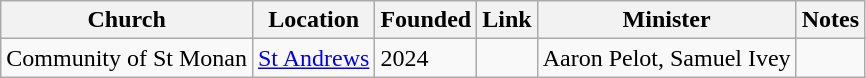<table class="wikitable">
<tr>
<th>Church</th>
<th>Location</th>
<th>Founded</th>
<th>Link</th>
<th>Minister</th>
<th>Notes</th>
</tr>
<tr>
<td>Community of St Monan</td>
<td><a href='#'>St Andrews</a></td>
<td>2024</td>
<td></td>
<td>Aaron Pelot, Samuel Ivey</td>
<td></td>
</tr>
</table>
